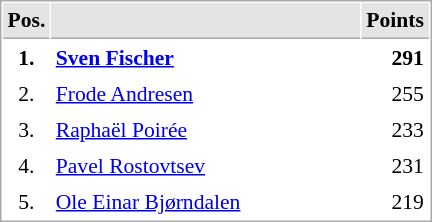<table cellspacing="1" cellpadding="3" style="border:1px solid #AAAAAA;font-size:90%">
<tr bgcolor="#E4E4E4">
<th style="border-bottom:1px solid #AAAAAA" width=10>Pos.</th>
<th style="border-bottom:1px solid #AAAAAA" width=200></th>
<th style="border-bottom:1px solid #AAAAAA" width=20>Points</th>
</tr>
<tr>
<td align="center"><strong>1.</strong></td>
<td> <strong><a href='#'>Sven Fischer</a></strong></td>
<td align="right"><strong>291</strong></td>
</tr>
<tr>
<td align="center">2.</td>
<td> <a href='#'>Frode Andresen</a></td>
<td align="right">255</td>
</tr>
<tr>
<td align="center">3.</td>
<td> <a href='#'>Raphaël Poirée</a></td>
<td align="right">233</td>
</tr>
<tr>
<td align="center">4.</td>
<td> <a href='#'>Pavel Rostovtsev</a></td>
<td align="right">231</td>
</tr>
<tr>
<td align="center">5.</td>
<td> <a href='#'>Ole Einar Bjørndalen</a></td>
<td align="right">219</td>
</tr>
</table>
